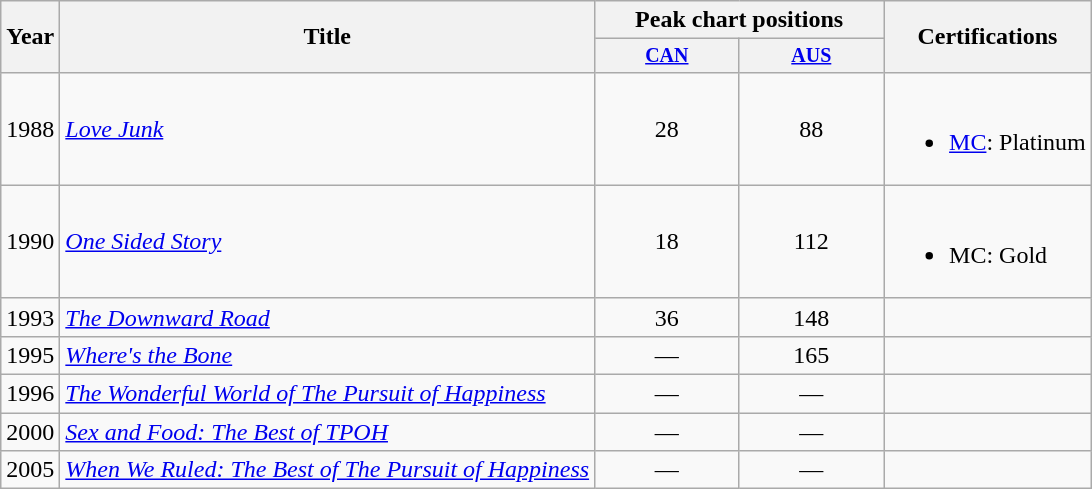<table class="wikitable">
<tr>
<th rowspan="2">Year</th>
<th rowspan="2">Title</th>
<th colspan="2">Peak chart positions</th>
<th rowspan="2">Certifications</th>
</tr>
<tr style="font-size: smaller;">
<th width="90"><a href='#'>CAN</a><br></th>
<th width="90"><a href='#'>AUS</a><br></th>
</tr>
<tr>
<td>1988</td>
<td><em><a href='#'>Love Junk</a></em></td>
<td align="center">28</td>
<td align="center">88</td>
<td><br><ul><li><a href='#'>MC</a>: Platinum</li></ul></td>
</tr>
<tr>
<td>1990</td>
<td><em><a href='#'>One Sided Story</a></em></td>
<td align="center">18</td>
<td align="center">112</td>
<td><br><ul><li>MC: Gold</li></ul></td>
</tr>
<tr>
<td>1993</td>
<td><em><a href='#'>The Downward Road</a></em></td>
<td align="center">36</td>
<td align="center">148</td>
<td align="center"></td>
</tr>
<tr>
<td>1995</td>
<td><em><a href='#'>Where's the Bone</a></em></td>
<td align="center">—</td>
<td align="center">165</td>
<td align="center"></td>
</tr>
<tr>
<td>1996</td>
<td><em><a href='#'>The Wonderful World of The Pursuit of Happiness</a></em></td>
<td align="center">—</td>
<td align="center">—</td>
<td align="center"></td>
</tr>
<tr>
<td>2000</td>
<td><em><a href='#'>Sex and Food: The Best of TPOH</a></em></td>
<td align="center">—</td>
<td align="center">—</td>
<td align="center"></td>
</tr>
<tr>
<td>2005</td>
<td><em><a href='#'>When We Ruled: The Best of The Pursuit of Happiness</a></em></td>
<td align="center">—</td>
<td align="center">—</td>
<td align="center"></td>
</tr>
</table>
